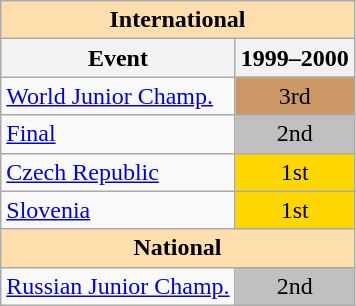<table class="wikitable" style="text-align:center">
<tr>
<th style="background-color: #ffdead; " colspan=2 align=center>International</th>
</tr>
<tr>
<th>Event</th>
<th>1999–2000</th>
</tr>
<tr>
<td align=left><a href='#'>World Junior Champ.</a></td>
<td bgcolor=cc9966>3rd</td>
</tr>
<tr>
<td align=left> <a href='#'>Final</a></td>
<td bgcolor=silver>2nd</td>
</tr>
<tr>
<td align=left> <a href='#'>Czech Republic</a></td>
<td bgcolor=gold>1st</td>
</tr>
<tr>
<td align=left> <a href='#'>Slovenia</a></td>
<td bgcolor=gold>1st</td>
</tr>
<tr>
<th style="background-color: #ffdead; " colspan=2 align=center>National</th>
</tr>
<tr>
<td align=left><a href='#'>Russian Junior Champ.</a></td>
<td bgcolor=silver>2nd</td>
</tr>
</table>
